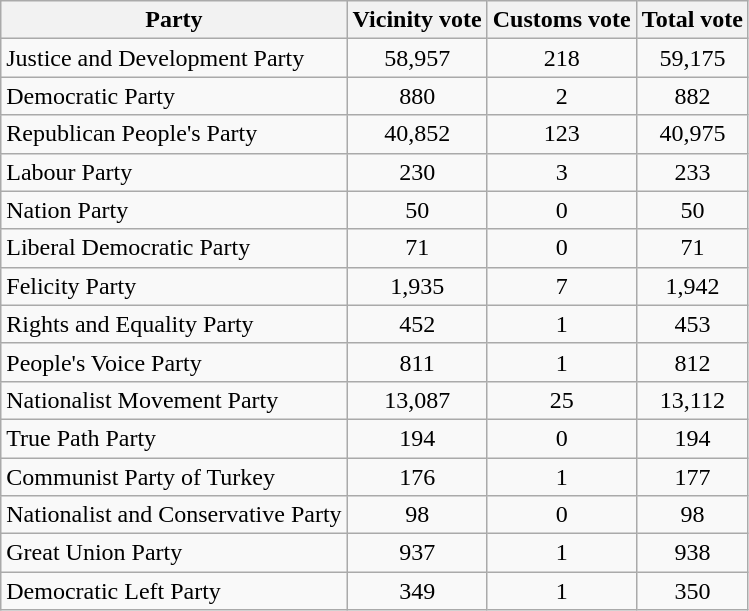<table class="wikitable sortable">
<tr>
<th style="text-align:center;">Party</th>
<th style="text-align:center;">Vicinity vote</th>
<th style="text-align:center;">Customs vote</th>
<th style="text-align:center;">Total vote</th>
</tr>
<tr>
<td>Justice and Development Party</td>
<td style="text-align:center;">58,957</td>
<td style="text-align:center;">218</td>
<td style="text-align:center;">59,175</td>
</tr>
<tr>
<td>Democratic Party</td>
<td style="text-align:center;">880</td>
<td style="text-align:center;">2</td>
<td style="text-align:center;">882</td>
</tr>
<tr>
<td>Republican People's Party</td>
<td style="text-align:center;">40,852</td>
<td style="text-align:center;">123</td>
<td style="text-align:center;">40,975</td>
</tr>
<tr>
<td>Labour Party</td>
<td style="text-align:center;">230</td>
<td style="text-align:center;">3</td>
<td style="text-align:center;">233</td>
</tr>
<tr>
<td>Nation Party</td>
<td style="text-align:center;">50</td>
<td style="text-align:center;">0</td>
<td style="text-align:center;">50</td>
</tr>
<tr>
<td>Liberal Democratic Party</td>
<td style="text-align:center;">71</td>
<td style="text-align:center;">0</td>
<td style="text-align:center;">71</td>
</tr>
<tr>
<td>Felicity Party</td>
<td style="text-align:center;">1,935</td>
<td style="text-align:center;">7</td>
<td style="text-align:center;">1,942</td>
</tr>
<tr>
<td>Rights and Equality Party</td>
<td style="text-align:center;">452</td>
<td style="text-align:center;">1</td>
<td style="text-align:center;">453</td>
</tr>
<tr>
<td>People's Voice Party</td>
<td style="text-align:center;">811</td>
<td style="text-align:center;">1</td>
<td style="text-align:center;">812</td>
</tr>
<tr>
<td>Nationalist Movement Party</td>
<td style="text-align:center;">13,087</td>
<td style="text-align:center;">25</td>
<td style="text-align:center;">13,112</td>
</tr>
<tr>
<td>True Path Party</td>
<td style="text-align:center;">194</td>
<td style="text-align:center;">0</td>
<td style="text-align:center;">194</td>
</tr>
<tr>
<td>Communist Party of Turkey</td>
<td style="text-align:center;">176</td>
<td style="text-align:center;">1</td>
<td style="text-align:center;">177</td>
</tr>
<tr>
<td>Nationalist and Conservative Party</td>
<td style="text-align:center;">98</td>
<td style="text-align:center;">0</td>
<td style="text-align:center;">98</td>
</tr>
<tr>
<td>Great Union Party</td>
<td style="text-align:center;">937</td>
<td style="text-align:center;">1</td>
<td style="text-align:center;">938</td>
</tr>
<tr>
<td>Democratic Left Party</td>
<td style="text-align:center;">349</td>
<td style="text-align:center;">1</td>
<td style="text-align:center;">350</td>
</tr>
</table>
